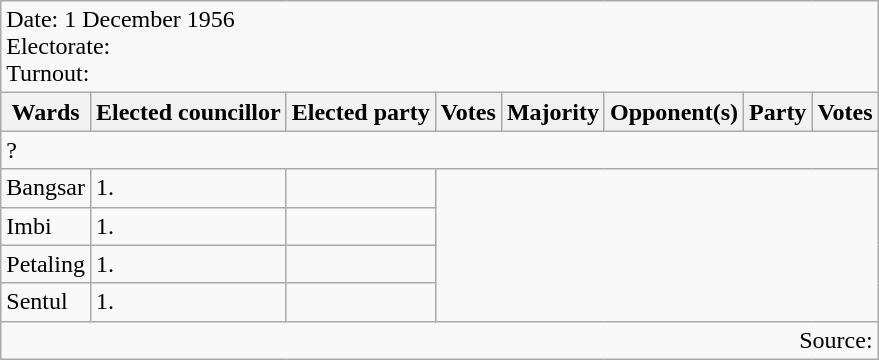<table class=wikitable>
<tr>
<td colspan=8>Date: 1 December 1956<br>Electorate: <br>Turnout:</td>
</tr>
<tr>
<th>Wards</th>
<th>Elected councillor</th>
<th>Elected party</th>
<th>Votes</th>
<th>Majority</th>
<th>Opponent(s)</th>
<th>Party</th>
<th>Votes</th>
</tr>
<tr>
<td colspan=8>? </td>
</tr>
<tr>
<td>Bangsar</td>
<td>1.</td>
<td></td>
</tr>
<tr>
<td>Imbi</td>
<td>1.</td>
<td></td>
</tr>
<tr>
<td>Petaling</td>
<td>1.</td>
<td></td>
</tr>
<tr>
<td>Sentul</td>
<td>1.</td>
<td></td>
</tr>
<tr>
<td colspan=8 align=right>Source: </td>
</tr>
</table>
